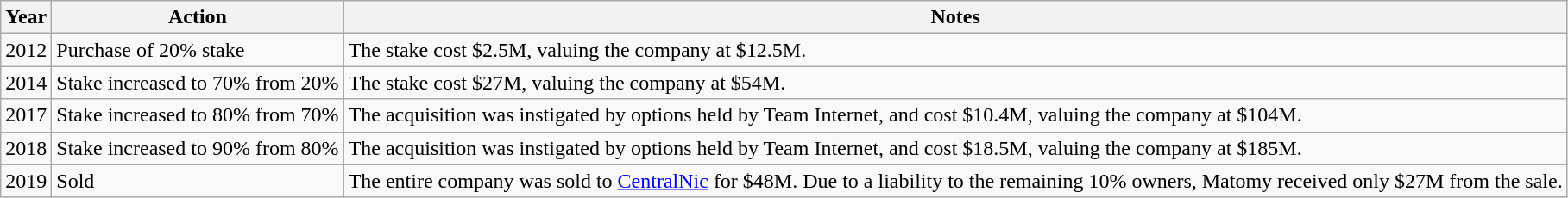<table class="wikitable">
<tr>
<th>Year</th>
<th>Action</th>
<th>Notes</th>
</tr>
<tr>
<td>2012</td>
<td>Purchase of 20% stake</td>
<td>The stake cost $2.5M, valuing the company at $12.5M.</td>
</tr>
<tr>
<td>2014</td>
<td>Stake increased to 70% from 20%</td>
<td>The stake cost $27M, valuing the company at $54M.</td>
</tr>
<tr>
<td>2017</td>
<td>Stake increased to 80% from 70%</td>
<td>The acquisition was instigated by options held by Team Internet, and cost $10.4M, valuing the company at $104M.</td>
</tr>
<tr>
<td>2018</td>
<td>Stake increased to 90% from 80%</td>
<td>The acquisition was instigated by options held by Team Internet, and cost $18.5M, valuing the company at $185M.</td>
</tr>
<tr>
<td>2019</td>
<td>Sold</td>
<td>The entire company was sold to <a href='#'>CentralNic</a> for $48M. Due to a liability to the remaining 10% owners, Matomy received only $27M from the sale.</td>
</tr>
</table>
